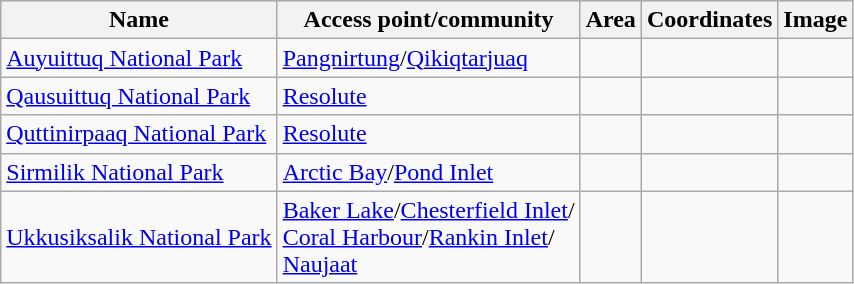<table class="wikitable sortable" style="width:auto">
<tr>
<th>Name</th>
<th>Access point/community</th>
<th>Area</th>
<th>Coordinates</th>
<th>Image</th>
</tr>
<tr>
<td><a href='#'>Auyuittuq National Park</a></td>
<td><a href='#'>Pangnirtung</a>/<a href='#'>Qikiqtarjuaq</a></td>
<td></td>
<td></td>
<td></td>
</tr>
<tr>
<td><a href='#'>Qausuittuq National Park</a></td>
<td><a href='#'>Resolute</a></td>
<td></td>
<td></td>
<td></td>
</tr>
<tr>
<td><a href='#'>Quttinirpaaq National Park</a></td>
<td><a href='#'>Resolute</a></td>
<td></td>
<td></td>
<td></td>
</tr>
<tr>
<td><a href='#'>Sirmilik National Park</a></td>
<td><a href='#'>Arctic Bay</a>/<a href='#'>Pond Inlet</a></td>
<td></td>
<td></td>
<td></td>
</tr>
<tr>
<td><a href='#'>Ukkusiksalik National Park</a></td>
<td><a href='#'>Baker Lake</a>/<a href='#'>Chesterfield Inlet</a>/<br><a href='#'>Coral Harbour</a>/<a href='#'>Rankin Inlet</a>/<br><a href='#'>Naujaat</a></td>
<td></td>
<td></td>
<td></td>
</tr>
</table>
